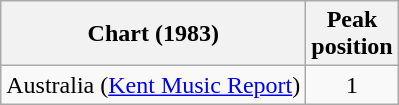<table class="wikitable">
<tr>
<th>Chart (1983)</th>
<th>Peak<br>position</th>
</tr>
<tr>
<td>Australia (<a href='#'>Kent Music Report</a>)</td>
<td style="text-align:center;">1</td>
</tr>
</table>
